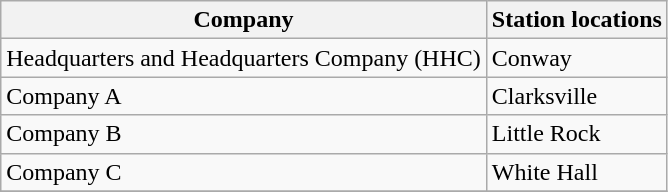<table class="wikitable">
<tr>
<th>Company</th>
<th>Station locations</th>
</tr>
<tr>
<td>Headquarters and Headquarters Company (HHC)</td>
<td>Conway</td>
</tr>
<tr>
<td>Company A</td>
<td>Clarksville</td>
</tr>
<tr>
<td>Company B</td>
<td>Little Rock</td>
</tr>
<tr>
<td>Company C</td>
<td>White Hall</td>
</tr>
<tr>
</tr>
</table>
